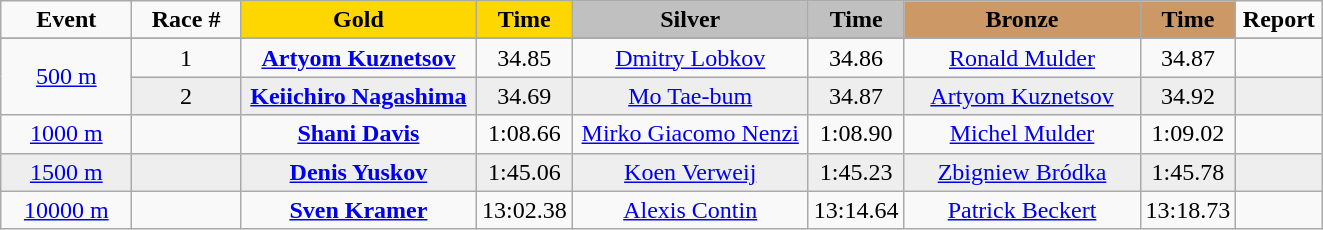<table class="wikitable">
<tr>
<td width="80" align="center"><strong>Event</strong></td>
<td width="65" align="center"><strong>Race #</strong></td>
<td width="150" bgcolor="gold" align="center"><strong>Gold</strong></td>
<td width="50" bgcolor="gold" align="center"><strong>Time</strong></td>
<td width="150" bgcolor="silver" align="center"><strong>Silver</strong></td>
<td width="50" bgcolor="silver" align="center"><strong>Time</strong></td>
<td width="150" bgcolor="#CC9966" align="center"><strong>Bronze</strong></td>
<td width="50" bgcolor="#CC9966" align="center"><strong>Time</strong></td>
<td width="50" align="center"><strong>Report</strong></td>
</tr>
<tr bgcolor="#cccccc">
</tr>
<tr>
<td rowspan=2 align="center"><a href='#'>500 m</a></td>
<td align="center">1</td>
<td align="center"><strong><a href='#'>Artyom Kuznetsov</a></strong><br><small></small></td>
<td align="center">34.85</td>
<td align="center"><a href='#'>Dmitry Lobkov</a><br><small></small></td>
<td align="center">34.86</td>
<td align="center"><a href='#'>Ronald Mulder</a><br><small></small></td>
<td align="center">34.87</td>
<td align="center"></td>
</tr>
<tr bgcolor="#eeeeee">
<td align="center">2</td>
<td align="center"><strong><a href='#'>Keiichiro Nagashima</a></strong><br><small></small></td>
<td align="center">34.69</td>
<td align="center"><a href='#'>Mo Tae-bum</a><br><small></small></td>
<td align="center">34.87</td>
<td align="center"><a href='#'>Artyom Kuznetsov</a><br><small></small></td>
<td align="center">34.92</td>
<td align="center"></td>
</tr>
<tr>
<td align="center"><a href='#'>1000 m</a></td>
<td align="center"></td>
<td align="center"><strong><a href='#'>Shani Davis</a></strong><br><small></small></td>
<td align="center">1:08.66</td>
<td align="center"><a href='#'>Mirko Giacomo Nenzi</a><br><small></small></td>
<td align="center">1:08.90</td>
<td align="center"><a href='#'>Michel Mulder</a><br><small></small></td>
<td align="center">1:09.02</td>
<td align="center"></td>
</tr>
<tr bgcolor="#eeeeee">
<td align="center"><a href='#'>1500 m</a></td>
<td align="center"></td>
<td align="center"><strong><a href='#'>Denis Yuskov</a></strong><br><small></small></td>
<td align="center">1:45.06</td>
<td align="center"><a href='#'>Koen Verweij</a><br><small></small></td>
<td align="center">1:45.23</td>
<td align="center"><a href='#'>Zbigniew Bródka</a><br><small></small></td>
<td align="center">1:45.78</td>
<td align="center"></td>
</tr>
<tr>
<td align="center"><a href='#'>10000 m</a></td>
<td align="center"></td>
<td align="center"><strong><a href='#'>Sven Kramer</a></strong><br><small></small></td>
<td align="center">13:02.38</td>
<td align="center"><a href='#'>Alexis Contin</a><br><small></small></td>
<td align="center">13:14.64</td>
<td align="center"><a href='#'>Patrick Beckert</a><br><small></small></td>
<td align="center">13:18.73</td>
<td align="center"></td>
</tr>
</table>
